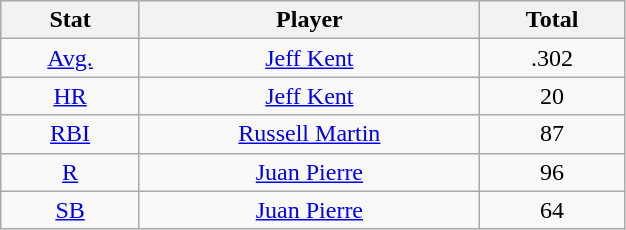<table class="wikitable" width="33%">
<tr align="center"  bgcolor="#dddddd">
<th width="5%">Stat</th>
<th width="15%">Player</th>
<th width="5%">Total</th>
</tr>
<tr align=center>
<td><a href='#'>Avg.</a></td>
<td><a href='#'>Jeff Kent</a></td>
<td>.302</td>
</tr>
<tr align=center>
<td><a href='#'>HR</a></td>
<td><a href='#'>Jeff Kent</a></td>
<td>20</td>
</tr>
<tr align=center>
<td><a href='#'>RBI</a></td>
<td><a href='#'>Russell Martin</a></td>
<td>87</td>
</tr>
<tr align=center>
<td><a href='#'>R</a></td>
<td><a href='#'>Juan Pierre</a></td>
<td>96</td>
</tr>
<tr align=center>
<td><a href='#'>SB</a></td>
<td><a href='#'>Juan Pierre</a></td>
<td>64</td>
</tr>
</table>
